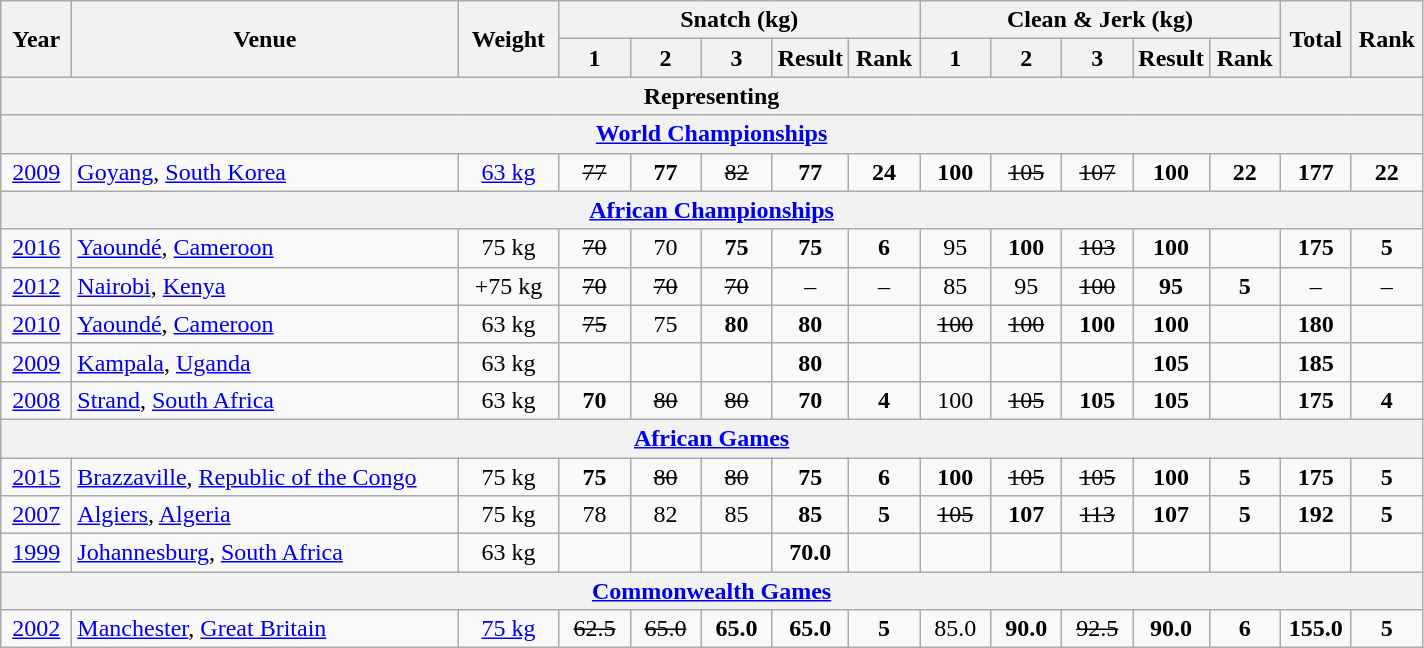<table class = "wikitable" style="text-align:center;">
<tr>
<th rowspan=2 width=40>Year</th>
<th rowspan=2 width=250>Venue</th>
<th rowspan=2 width=60>Weight</th>
<th colspan=5>Snatch (kg)</th>
<th colspan=5>Clean & Jerk (kg)</th>
<th rowspan=2 width=40>Total</th>
<th rowspan=2 width=40>Rank</th>
</tr>
<tr>
<th width=40>1</th>
<th width=40>2</th>
<th width=40>3</th>
<th width=40>Result</th>
<th width=40>Rank</th>
<th width=40>1</th>
<th width=40>2</th>
<th width=40>3</th>
<th width=40>Result</th>
<th width=40>Rank</th>
</tr>
<tr>
<th colspan=15>Representing </th>
</tr>
<tr>
<th colspan=15><a href='#'>World Championships</a></th>
</tr>
<tr>
<td><a href='#'>2009</a></td>
<td align=left> <a href='#'>Goyang</a>, <a href='#'>South Korea</a></td>
<td><a href='#'>63 kg</a></td>
<td><s>77</s></td>
<td><strong>77</strong></td>
<td><s>82</s></td>
<td><strong>77</strong></td>
<td><strong>24</strong></td>
<td><strong>100</strong></td>
<td><s>105</s></td>
<td><s>107</s></td>
<td><strong>100</strong></td>
<td><strong>22</strong></td>
<td><strong>177</strong></td>
<td><strong>22</strong></td>
</tr>
<tr>
<th colspan=15><a href='#'>African Championships</a></th>
</tr>
<tr>
<td><a href='#'>2016</a></td>
<td align=left> <a href='#'>Yaoundé</a>, <a href='#'>Cameroon</a></td>
<td>75 kg</td>
<td><s>70</s></td>
<td>70</td>
<td><strong>75</strong></td>
<td><strong>75</strong></td>
<td><strong>6</strong></td>
<td>95</td>
<td><strong>100</strong></td>
<td><s>103</s></td>
<td><strong>100</strong></td>
<td><strong></strong></td>
<td><strong>175</strong></td>
<td><strong>5</strong></td>
</tr>
<tr>
<td><a href='#'>2012</a></td>
<td align=left> <a href='#'>Nairobi</a>, <a href='#'>Kenya</a></td>
<td>+75 kg</td>
<td><s>70</s></td>
<td><s>70</s></td>
<td><s>70</s></td>
<td>–</td>
<td>–</td>
<td>85</td>
<td>95</td>
<td><s>100</s></td>
<td><strong>95</strong></td>
<td><strong>5</strong></td>
<td>–</td>
<td>–</td>
</tr>
<tr>
<td><a href='#'>2010</a></td>
<td align=left> <a href='#'>Yaoundé</a>, <a href='#'>Cameroon</a></td>
<td>63 kg</td>
<td><s>75</s></td>
<td>75</td>
<td><strong>80</strong></td>
<td><strong>80</strong></td>
<td><strong></strong></td>
<td><s>100</s></td>
<td><s>100</s></td>
<td><strong>100</strong></td>
<td><strong>100</strong></td>
<td><strong></strong></td>
<td><strong>180</strong></td>
<td><strong></strong></td>
</tr>
<tr>
<td><a href='#'>2009</a></td>
<td align=left> <a href='#'>Kampala</a>, <a href='#'>Uganda</a></td>
<td>63 kg</td>
<td></td>
<td></td>
<td></td>
<td><strong>80</strong></td>
<td><strong></strong></td>
<td></td>
<td></td>
<td></td>
<td><strong>105</strong></td>
<td><strong></strong></td>
<td><strong>185</strong></td>
<td><strong></strong></td>
</tr>
<tr>
<td><a href='#'>2008</a></td>
<td align=left> <a href='#'>Strand</a>, <a href='#'>South Africa</a></td>
<td>63 kg</td>
<td><strong>70</strong></td>
<td><s>80</s></td>
<td><s>80</s></td>
<td><strong>70</strong></td>
<td><strong>4</strong></td>
<td>100</td>
<td><s>105</s></td>
<td><strong>105</strong></td>
<td><strong>105</strong></td>
<td><strong></strong></td>
<td><strong>175</strong></td>
<td><strong>4</strong></td>
</tr>
<tr>
<th colspan=15><a href='#'>African Games</a></th>
</tr>
<tr>
<td><a href='#'>2015</a></td>
<td align=left> <a href='#'>Brazzaville</a>, <a href='#'>Republic of the Congo</a></td>
<td>75 kg</td>
<td><strong>75</strong></td>
<td><s>80</s></td>
<td><s>80</s></td>
<td><strong>75</strong></td>
<td><strong>6</strong></td>
<td><strong>100</strong></td>
<td><s>105</s></td>
<td><s>105</s></td>
<td><strong>100</strong></td>
<td><strong>5</strong></td>
<td><strong>175</strong></td>
<td><strong>5</strong></td>
</tr>
<tr>
<td><a href='#'>2007</a></td>
<td align=left> <a href='#'>Algiers</a>, <a href='#'>Algeria</a></td>
<td>75 kg</td>
<td>78</td>
<td>82</td>
<td>85</td>
<td><strong>85</strong></td>
<td><strong>5</strong></td>
<td><s>105</s></td>
<td><strong>107</strong></td>
<td><s>113</s></td>
<td><strong>107</strong></td>
<td><strong>5</strong></td>
<td><strong>192</strong></td>
<td><strong>5</strong></td>
</tr>
<tr>
<td><a href='#'>1999</a></td>
<td align=left> <a href='#'>Johannesburg</a>, <a href='#'>South Africa</a></td>
<td>63 kg</td>
<td></td>
<td></td>
<td></td>
<td><strong>70.0</strong></td>
<td><strong></strong></td>
<td></td>
<td></td>
<td></td>
<td></td>
<td></td>
<td></td>
<td></td>
</tr>
<tr>
<th colspan=15><a href='#'>Commonwealth Games</a></th>
</tr>
<tr>
<td><a href='#'>2002</a></td>
<td align=left> <a href='#'>Manchester</a>, <a href='#'>Great Britain</a></td>
<td><a href='#'>75 kg</a></td>
<td><s>62.5</s></td>
<td><s>65.0</s></td>
<td><strong>65.0</strong></td>
<td><strong>65.0</strong></td>
<td><strong>5</strong></td>
<td>85.0</td>
<td><strong>90.0</strong></td>
<td><s>92.5</s></td>
<td><strong>90.0</strong></td>
<td><strong>6</strong></td>
<td><strong>155.0</strong></td>
<td><strong>5</strong></td>
</tr>
</table>
